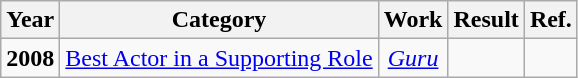<table class= "wikitable" style="text-align:center;">
<tr>
<th>Year</th>
<th>Category</th>
<th>Work</th>
<th>Result</th>
<th>Ref.</th>
</tr>
<tr>
<td><strong> 2008 </strong></td>
<td><a href='#'>Best Actor in a Supporting Role</a></td>
<td><em><a href='#'>Guru</a></em></td>
<td></td>
<td></td>
</tr>
</table>
